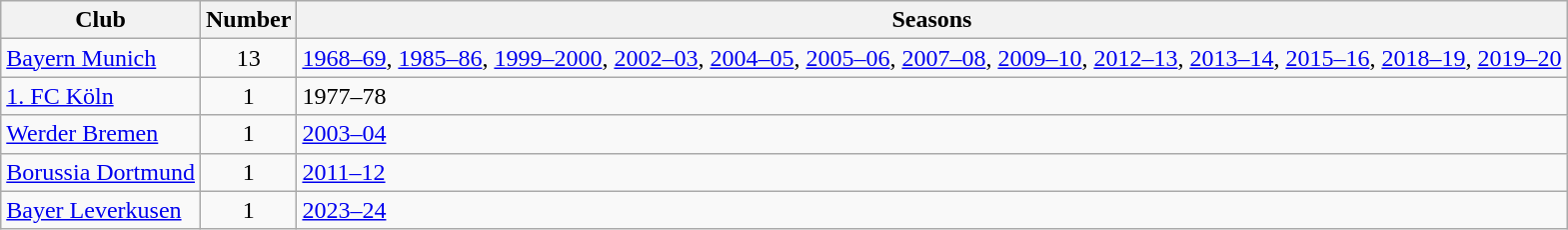<table class="wikitable sortable">
<tr>
<th>Club</th>
<th>Number</th>
<th>Seasons</th>
</tr>
<tr>
<td><a href='#'>Bayern Munich</a></td>
<td style="text-align:center">13</td>
<td><a href='#'>1968–69</a>, <a href='#'>1985–86</a>, <a href='#'>1999–2000</a>, <a href='#'>2002–03</a>, <a href='#'>2004–05</a>, <a href='#'>2005–06</a>, <a href='#'>2007–08</a>, <a href='#'>2009–10</a>, <a href='#'>2012–13</a>, <a href='#'>2013–14</a>, <a href='#'>2015–16</a>, <a href='#'>2018–19</a>, <a href='#'>2019–20</a></td>
</tr>
<tr>
<td><a href='#'>1. FC Köln</a></td>
<td style="text-align:center">1</td>
<td>1977–78</td>
</tr>
<tr>
<td><a href='#'>Werder Bremen</a></td>
<td style="text-align:center">1</td>
<td><a href='#'>2003–04</a></td>
</tr>
<tr>
<td><a href='#'>Borussia Dortmund</a></td>
<td style="text-align:center">1</td>
<td><a href='#'>2011–12</a></td>
</tr>
<tr>
<td><a href='#'>Bayer Leverkusen</a></td>
<td style="text-align:center">1</td>
<td><a href='#'>2023–24</a></td>
</tr>
</table>
